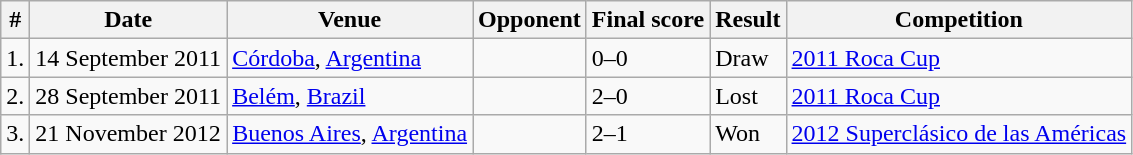<table class="wikitable collapsible collapsed">
<tr>
<th>#</th>
<th>Date</th>
<th>Venue</th>
<th>Opponent</th>
<th>Final score</th>
<th>Result</th>
<th>Competition</th>
</tr>
<tr>
<td>1.</td>
<td>14 September 2011</td>
<td><a href='#'>Córdoba</a>, <a href='#'>Argentina</a></td>
<td></td>
<td>0–0</td>
<td>Draw</td>
<td><a href='#'>2011 Roca Cup</a></td>
</tr>
<tr>
<td>2.</td>
<td>28 September 2011</td>
<td><a href='#'>Belém</a>, <a href='#'>Brazil</a></td>
<td></td>
<td>2–0</td>
<td>Lost</td>
<td><a href='#'>2011 Roca Cup</a></td>
</tr>
<tr>
<td>3.</td>
<td>21 November 2012</td>
<td><a href='#'>Buenos Aires</a>, <a href='#'>Argentina</a></td>
<td></td>
<td>2–1</td>
<td>Won</td>
<td><a href='#'>2012 Superclásico de las Américas</a></td>
</tr>
</table>
